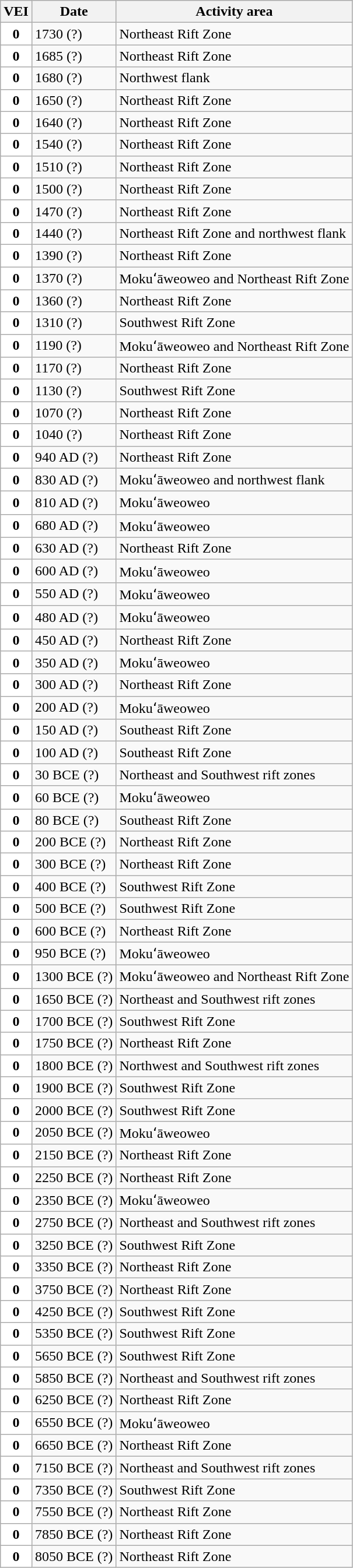<table class="wikitable sortable">
<tr>
<th>VEI</th>
<th>Date</th>
<th>Activity area</th>
</tr>
<tr>
<th style="background:white;">0</th>
<td>1730 (?)</td>
<td>Northeast Rift Zone</td>
</tr>
<tr>
<th style="background:white;">0</th>
<td>1685 (?)</td>
<td>Northeast Rift Zone</td>
</tr>
<tr>
<th style="background:white;">0</th>
<td>1680 (?)</td>
<td>Northwest flank</td>
</tr>
<tr>
<th style="background:white;">0</th>
<td>1650 (?)</td>
<td>Northeast Rift Zone</td>
</tr>
<tr>
<th style="background:white;">0</th>
<td>1640 (?)</td>
<td>Northeast Rift Zone</td>
</tr>
<tr>
<th style="background:white;">0</th>
<td>1540 (?)</td>
<td>Northeast Rift Zone</td>
</tr>
<tr>
<th style="background:white;">0</th>
<td>1510 (?)</td>
<td>Northeast Rift Zone</td>
</tr>
<tr>
<th style="background:white;">0</th>
<td>1500 (?)</td>
<td>Northeast Rift Zone</td>
</tr>
<tr>
<th style="background:white;">0</th>
<td>1470 (?)</td>
<td>Northeast Rift Zone</td>
</tr>
<tr>
<th style="background:white;">0</th>
<td>1440 (?)</td>
<td>Northeast Rift Zone and northwest flank</td>
</tr>
<tr>
<th style="background:white;">0</th>
<td>1390 (?)</td>
<td>Northeast Rift Zone</td>
</tr>
<tr>
<th style="background:white;">0</th>
<td>1370 (?)</td>
<td>Mokuʻāweoweo and Northeast Rift Zone</td>
</tr>
<tr>
<th style="background:white;">0</th>
<td>1360 (?)</td>
<td>Northeast Rift Zone</td>
</tr>
<tr>
<th style="background:white;">0</th>
<td>1310 (?)</td>
<td>Southwest Rift Zone</td>
</tr>
<tr>
<th style="background:white;">0</th>
<td>1190 (?)</td>
<td>Mokuʻāweoweo and Northeast Rift Zone</td>
</tr>
<tr>
<th style="background:white;">0</th>
<td>1170 (?)</td>
<td>Northeast Rift Zone</td>
</tr>
<tr>
<th style="background:white;">0</th>
<td>1130 (?)</td>
<td>Southwest Rift Zone</td>
</tr>
<tr>
<th style="background:white;">0</th>
<td>1070 (?)</td>
<td>Northeast Rift Zone</td>
</tr>
<tr>
<th style="background:white;">0</th>
<td>1040 (?)</td>
<td>Northeast Rift Zone</td>
</tr>
<tr>
<th style="background:white;">0</th>
<td>940 AD (?)</td>
<td>Northeast Rift Zone</td>
</tr>
<tr>
<th style="background:white;">0</th>
<td>830 AD (?)</td>
<td>Mokuʻāweoweo and northwest flank</td>
</tr>
<tr>
<th style="background:white;">0</th>
<td>810 AD (?)</td>
<td>Mokuʻāweoweo</td>
</tr>
<tr>
<th style="background:white;">0</th>
<td>680 AD (?)</td>
<td>Mokuʻāweoweo</td>
</tr>
<tr>
<th style="background:white;">0</th>
<td>630 AD (?)</td>
<td>Northeast Rift Zone</td>
</tr>
<tr>
<th style="background:white;">0</th>
<td>600 AD (?)</td>
<td>Mokuʻāweoweo</td>
</tr>
<tr>
<th style="background:white;">0</th>
<td>550 AD (?)</td>
<td>Mokuʻāweoweo</td>
</tr>
<tr>
<th style="background:white;">0</th>
<td>480 AD (?)</td>
<td>Mokuʻāweoweo</td>
</tr>
<tr>
<th style="background:white;">0</th>
<td>450 AD (?)</td>
<td>Northeast Rift Zone</td>
</tr>
<tr>
<th style="background:white;">0</th>
<td>350 AD (?)</td>
<td>Mokuʻāweoweo</td>
</tr>
<tr>
<th style="background:white;">0</th>
<td>300 AD (?)</td>
<td>Northeast Rift Zone</td>
</tr>
<tr>
<th style="background:white;">0</th>
<td>200 AD (?)</td>
<td>Mokuʻāweoweo</td>
</tr>
<tr>
<th style="background:white;">0</th>
<td>150 AD (?)</td>
<td>Southeast Rift Zone</td>
</tr>
<tr>
<th style="background:white;">0</th>
<td>100 AD (?)</td>
<td>Southeast Rift Zone</td>
</tr>
<tr>
<th style="background:white;">0</th>
<td>30 BCE (?)</td>
<td>Northeast and Southwest rift zones</td>
</tr>
<tr>
<th style="background:white;">0</th>
<td>60 BCE (?)</td>
<td>Mokuʻāweoweo</td>
</tr>
<tr>
<th style="background:white;">0</th>
<td>80 BCE (?)</td>
<td>Southeast Rift Zone</td>
</tr>
<tr>
<th style="background:white;">0</th>
<td>200 BCE (?)</td>
<td>Northeast Rift Zone</td>
</tr>
<tr>
<th style="background:white;">0</th>
<td>300 BCE (?)</td>
<td>Northeast Rift Zone</td>
</tr>
<tr>
<th style="background:white;">0</th>
<td>400 BCE (?)</td>
<td>Southwest Rift Zone</td>
</tr>
<tr>
<th style="background:white;">0</th>
<td>500 BCE (?)</td>
<td>Southwest Rift Zone</td>
</tr>
<tr>
<th style="background:white;">0</th>
<td>600 BCE (?)</td>
<td>Northeast Rift Zone</td>
</tr>
<tr>
<th style="background:white;">0</th>
<td>950 BCE (?)</td>
<td>Mokuʻāweoweo</td>
</tr>
<tr>
<th style="background:white;">0</th>
<td>1300 BCE (?)</td>
<td>Mokuʻāweoweo and Northeast Rift Zone</td>
</tr>
<tr>
<th style="background:white;">0</th>
<td>1650 BCE (?)</td>
<td>Northeast and Southwest rift zones</td>
</tr>
<tr>
<th style="background:white;">0</th>
<td>1700 BCE (?)</td>
<td>Southwest Rift Zone</td>
</tr>
<tr>
<th style="background:white;">0</th>
<td>1750 BCE (?)</td>
<td>Northeast Rift Zone</td>
</tr>
<tr>
<th style="background:white;">0</th>
<td>1800 BCE (?)</td>
<td>Northwest and Southwest rift zones</td>
</tr>
<tr>
<th style="background:white;">0</th>
<td>1900 BCE (?)</td>
<td>Southwest Rift Zone</td>
</tr>
<tr>
<th style="background:white;">0</th>
<td>2000 BCE (?)</td>
<td>Southwest Rift Zone</td>
</tr>
<tr>
<th style="background:white;">0</th>
<td>2050 BCE (?)</td>
<td>Mokuʻāweoweo</td>
</tr>
<tr>
<th style="background:white;">0</th>
<td>2150 BCE (?)</td>
<td>Northeast Rift Zone</td>
</tr>
<tr>
<th style="background:white;">0</th>
<td>2250 BCE (?)</td>
<td>Northeast Rift Zone</td>
</tr>
<tr>
<th style="background:white;">0</th>
<td>2350 BCE (?)</td>
<td>Mokuʻāweoweo</td>
</tr>
<tr>
<th style="background:white;">0</th>
<td>2750 BCE (?)</td>
<td>Northeast and Southwest rift zones</td>
</tr>
<tr>
<th style="background:white;">0</th>
<td>3250 BCE (?)</td>
<td>Southwest Rift Zone</td>
</tr>
<tr>
<th style="background:white;">0</th>
<td>3350 BCE (?)</td>
<td>Northeast Rift Zone</td>
</tr>
<tr>
<th style="background:white;">0</th>
<td>3750 BCE (?)</td>
<td>Northeast Rift Zone</td>
</tr>
<tr>
<th style="background:white;">0</th>
<td>4250 BCE (?)</td>
<td>Southwest Rift Zone</td>
</tr>
<tr>
<th style="background:white;">0</th>
<td>5350 BCE (?)</td>
<td>Southwest Rift Zone</td>
</tr>
<tr>
<th style="background:white;">0</th>
<td>5650 BCE (?)</td>
<td>Southwest Rift Zone</td>
</tr>
<tr>
<th style="background:white;">0</th>
<td>5850 BCE (?)</td>
<td>Northeast and Southwest rift zones</td>
</tr>
<tr>
<th style="background:white;">0</th>
<td>6250 BCE (?)</td>
<td>Northeast Rift Zone</td>
</tr>
<tr>
<th style="background:white;">0</th>
<td>6550 BCE (?)</td>
<td>Mokuʻāweoweo</td>
</tr>
<tr>
<th style="background:white;">0</th>
<td>6650 BCE (?)</td>
<td>Northeast Rift Zone</td>
</tr>
<tr>
<th style="background:white;">0</th>
<td>7150 BCE (?)</td>
<td>Northeast and Southwest rift zones</td>
</tr>
<tr>
<th style="background:white;">0</th>
<td>7350 BCE (?)</td>
<td>Southwest Rift Zone</td>
</tr>
<tr>
<th style="background:white;">0</th>
<td>7550 BCE (?)</td>
<td>Northeast Rift Zone</td>
</tr>
<tr>
<th style="background:white;">0</th>
<td>7850 BCE (?)</td>
<td>Northeast Rift Zone</td>
</tr>
<tr>
<th style="background:white;">0</th>
<td>8050 BCE (?)</td>
<td>Northeast Rift Zone</td>
</tr>
</table>
